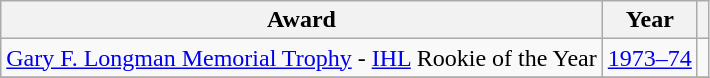<table class="wikitable">
<tr>
<th>Award</th>
<th>Year</th>
<th></th>
</tr>
<tr>
<td><a href='#'>Gary F. Longman Memorial Trophy</a> - <a href='#'>IHL</a> Rookie of the Year</td>
<td><a href='#'>1973–74</a></td>
<td></td>
</tr>
<tr>
</tr>
</table>
